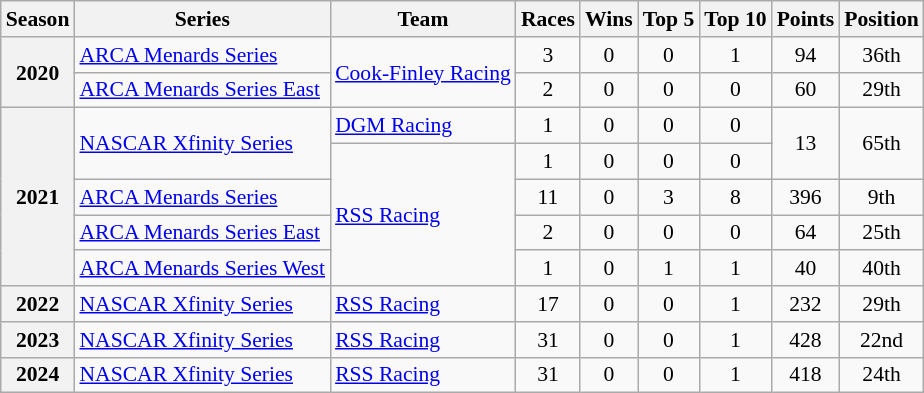<table class="wikitable" style="font-size: 90%; text-align:center">
<tr>
<th>Season</th>
<th>Series</th>
<th>Team</th>
<th>Races</th>
<th>Wins</th>
<th>Top 5</th>
<th>Top 10</th>
<th>Points</th>
<th>Position</th>
</tr>
<tr>
<th rowspan=2>2020</th>
<td align=left><a href='#'>ARCA Menards Series</a></td>
<td rowspan=2 align=left><a href='#'>Cook-Finley Racing</a></td>
<td>3</td>
<td>0</td>
<td>0</td>
<td>1</td>
<td>94</td>
<td>36th</td>
</tr>
<tr>
<td align=left><a href='#'>ARCA Menards Series East</a></td>
<td>2</td>
<td>0</td>
<td>0</td>
<td>0</td>
<td>60</td>
<td>29th</td>
</tr>
<tr>
<th rowspan=5>2021</th>
<td rowspan=2 align=left><a href='#'>NASCAR Xfinity Series</a></td>
<td align=left><a href='#'>DGM Racing</a></td>
<td>1</td>
<td>0</td>
<td>0</td>
<td>0</td>
<td rowspan=2>13</td>
<td rowspan=2>65th</td>
</tr>
<tr>
<td rowspan=4 align=left><a href='#'>RSS Racing</a></td>
<td>1</td>
<td>0</td>
<td>0</td>
<td>0</td>
</tr>
<tr>
<td align=left><a href='#'>ARCA Menards Series</a></td>
<td>11</td>
<td>0</td>
<td>3</td>
<td>8</td>
<td>396</td>
<td>9th</td>
</tr>
<tr>
<td align=left><a href='#'>ARCA Menards Series East</a></td>
<td>2</td>
<td>0</td>
<td>0</td>
<td>0</td>
<td>64</td>
<td>25th</td>
</tr>
<tr>
<td><a href='#'>ARCA Menards Series West</a></td>
<td>1</td>
<td>0</td>
<td>1</td>
<td>1</td>
<td>40</td>
<td>40th</td>
</tr>
<tr>
<th>2022</th>
<td align=left><a href='#'>NASCAR Xfinity Series</a></td>
<td align=left><a href='#'>RSS Racing</a></td>
<td>17</td>
<td>0</td>
<td>0</td>
<td>1</td>
<td>232</td>
<td>29th</td>
</tr>
<tr>
<th>2023</th>
<td align=left><a href='#'>NASCAR Xfinity Series</a></td>
<td align=left><a href='#'>RSS Racing</a></td>
<td>31</td>
<td>0</td>
<td>0</td>
<td>1</td>
<td>428</td>
<td>22nd</td>
</tr>
<tr>
<th>2024</th>
<td align=left><a href='#'>NASCAR Xfinity Series</a></td>
<td align=left><a href='#'>RSS Racing</a></td>
<td>31</td>
<td>0</td>
<td>0</td>
<td>1</td>
<td>418</td>
<td>24th</td>
</tr>
</table>
